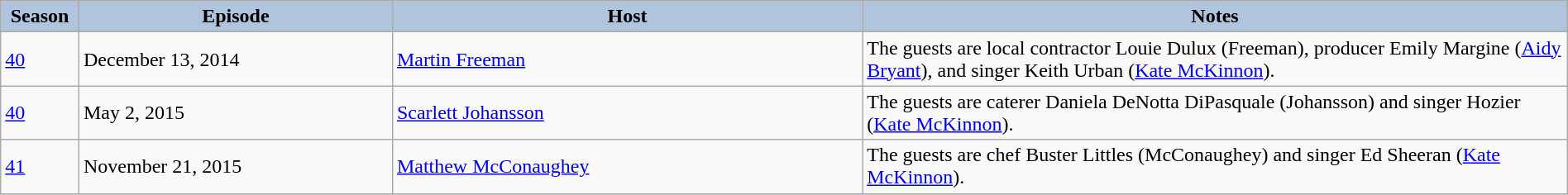<table class="wikitable" style="width:100%;">
<tr>
<th style="background:#B0C4DE;" width="5%">Season</th>
<th style="background:#B0C4DE;" width="20%">Episode</th>
<th style="background:#B0C4DE;" width="30%">Host</th>
<th style="background:#B0C4DE;" width="45%">Notes</th>
</tr>
<tr>
<td><a href='#'>40</a></td>
<td>December 13, 2014</td>
<td><a href='#'>Martin Freeman</a></td>
<td>The guests are local contractor Louie Dulux (Freeman), producer Emily Margine (<a href='#'>Aidy Bryant</a>), and singer Keith Urban (<a href='#'>Kate McKinnon</a>).</td>
</tr>
<tr>
<td><a href='#'>40</a></td>
<td>May 2, 2015</td>
<td><a href='#'>Scarlett Johansson</a></td>
<td>The guests are caterer Daniela DeNotta DiPasquale (Johansson) and singer Hozier (<a href='#'>Kate McKinnon</a>).</td>
</tr>
<tr>
<td><a href='#'>41</a></td>
<td>November 21, 2015</td>
<td><a href='#'>Matthew McConaughey</a></td>
<td>The guests are chef Buster Littles (McConaughey) and singer Ed Sheeran (<a href='#'>Kate McKinnon</a>).</td>
</tr>
<tr>
</tr>
</table>
